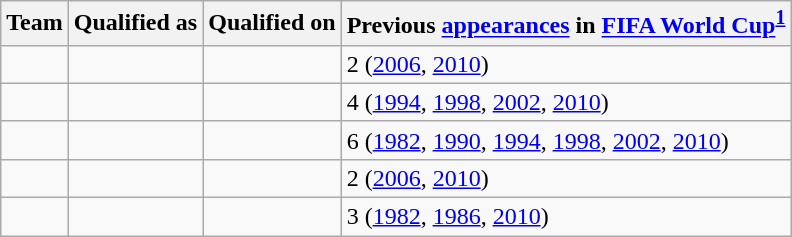<table class="wikitable sortable">
<tr>
<th>Team</th>
<th>Qualified as</th>
<th>Qualified on</th>
<th data-sort-type="number">Previous <a href='#'>appearances</a> in <a href='#'>FIFA World Cup</a><sup><strong><a href='#'>1</a></strong></sup></th>
</tr>
<tr>
<td></td>
<td></td>
<td></td>
<td>2 (<a href='#'>2006</a>, <a href='#'>2010</a>)</td>
</tr>
<tr>
<td></td>
<td></td>
<td></td>
<td>4 (<a href='#'>1994</a>, <a href='#'>1998</a>, <a href='#'>2002</a>, <a href='#'>2010</a>)</td>
</tr>
<tr>
<td></td>
<td></td>
<td></td>
<td>6 (<a href='#'>1982</a>, <a href='#'>1990</a>, <a href='#'>1994</a>, <a href='#'>1998</a>, <a href='#'>2002</a>, <a href='#'>2010</a>)</td>
</tr>
<tr>
<td></td>
<td></td>
<td></td>
<td>2 (<a href='#'>2006</a>, <a href='#'>2010</a>)</td>
</tr>
<tr>
<td></td>
<td></td>
<td></td>
<td>3 (<a href='#'>1982</a>, <a href='#'>1986</a>, <a href='#'>2010</a>)</td>
</tr>
</table>
